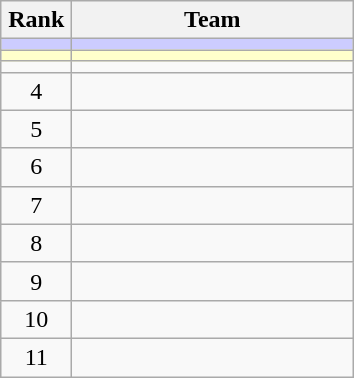<table class="wikitable" style="text-align: center;">
<tr>
<th width=40>Rank</th>
<th width=180>Team</th>
</tr>
<tr bgcolor=#ccccff>
<td></td>
<td align="left"></td>
</tr>
<tr bgcolor=#ffffcc>
<td></td>
<td align="left"></td>
</tr>
<tr>
<td></td>
<td align="left"></td>
</tr>
<tr>
<td>4</td>
<td align="left"></td>
</tr>
<tr>
<td>5</td>
<td align="left"></td>
</tr>
<tr>
<td>6</td>
<td align="left"></td>
</tr>
<tr>
<td>7</td>
<td align="left"></td>
</tr>
<tr>
<td>8</td>
<td align="left"></td>
</tr>
<tr>
<td>9</td>
<td align="left"></td>
</tr>
<tr>
<td>10</td>
<td align="left"></td>
</tr>
<tr>
<td>11</td>
<td align="left"></td>
</tr>
</table>
